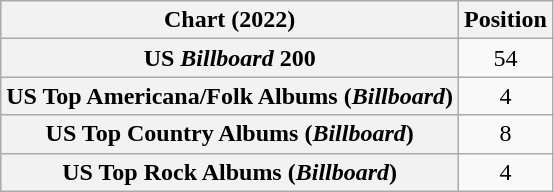<table class="wikitable sortable plainrowheaders" style="text-align:center">
<tr>
<th scope="col">Chart (2022)</th>
<th scope="col">Position</th>
</tr>
<tr>
<th scope="row">US <em>Billboard</em> 200</th>
<td>54</td>
</tr>
<tr>
<th scope="row">US Top Americana/Folk Albums (<em>Billboard</em>)</th>
<td>4</td>
</tr>
<tr>
<th scope="row">US Top Country Albums (<em>Billboard</em>)</th>
<td>8</td>
</tr>
<tr>
<th scope="row">US Top Rock Albums (<em>Billboard</em>)</th>
<td>4</td>
</tr>
</table>
